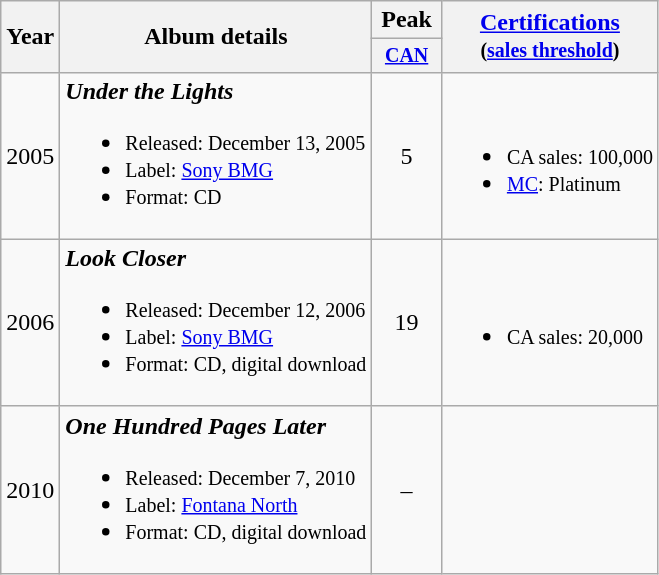<table class="wikitable" style="text-align:center;">
<tr>
<th rowspan="2">Year</th>
<th rowspan="2">Album details</th>
<th>Peak</th>
<th rowspan="2"><a href='#'>Certifications</a><br><small>(<a href='#'>sales threshold</a>)</small></th>
</tr>
<tr style="font-size:smaller;">
<th style="width:40px;"><a href='#'>CAN</a></th>
</tr>
<tr>
<td>2005</td>
<td style="text-align:left;"><strong><em>Under the Lights</em></strong><br><ul><li><small>Released: December 13, 2005</small></li><li><small>Label: <a href='#'>Sony BMG</a></small></li><li><small>Format: CD</small></li></ul></td>
<td>5</td>
<td style="text-align:left;"><br><ul><li><small>CA sales: 100,000</small></li><li><small><a href='#'>MC</a>: Platinum</small></li></ul></td>
</tr>
<tr>
<td>2006</td>
<td style="text-align:left;"><strong><em>Look Closer</em></strong><br><ul><li><small>Released: December 12, 2006</small></li><li><small>Label: <a href='#'>Sony BMG</a></small></li><li><small>Format: CD, digital download</small></li></ul></td>
<td>19</td>
<td style="text-align:left;"><br><ul><li><small>CA sales: 20,000</small></li></ul></td>
</tr>
<tr>
<td>2010</td>
<td style="text-align:left;"><strong><em>One Hundred Pages Later</em></strong><br><ul><li><small>Released: December 7, 2010</small></li><li><small>Label: <a href='#'>Fontana North</a></small></li><li><small>Format: CD, digital download</small></li></ul></td>
<td>–</td>
<td style="text-align:left;"></td>
</tr>
</table>
